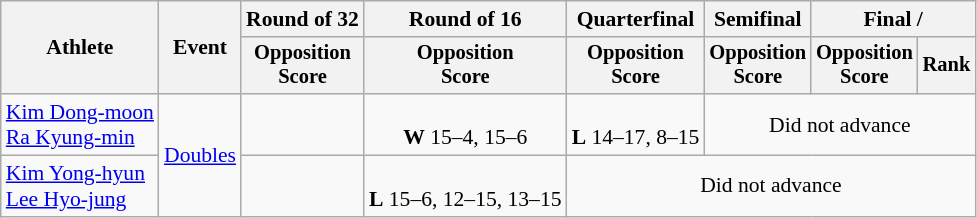<table class=wikitable style="font-size:90%">
<tr>
<th rowspan="2">Athlete</th>
<th rowspan="2">Event</th>
<th>Round of 32</th>
<th>Round of 16</th>
<th>Quarterfinal</th>
<th>Semifinal</th>
<th colspan=2>Final / </th>
</tr>
<tr style="font-size:95%">
<th>Opposition<br>Score</th>
<th>Opposition<br>Score</th>
<th>Opposition<br>Score</th>
<th>Opposition<br>Score</th>
<th>Opposition<br>Score</th>
<th>Rank</th>
</tr>
<tr align=center>
<td align=left><a href='#'>Kim Dong-moon</a><br><a href='#'>Ra Kyung-min</a></td>
<td align=left rowspan=2><a href='#'>Doubles</a></td>
<td></td>
<td><br> <strong>W</strong> 15–4, 15–6</td>
<td><br><strong>L</strong> 14–17, 8–15</td>
<td colspan=3>Did not advance</td>
</tr>
<tr align=center>
<td align=left><a href='#'>Kim Yong-hyun</a><br><a href='#'>Lee Hyo-jung</a></td>
<td></td>
<td><br><strong>L</strong> 15–6, 12–15, 13–15</td>
<td colspan=4>Did not advance</td>
</tr>
</table>
